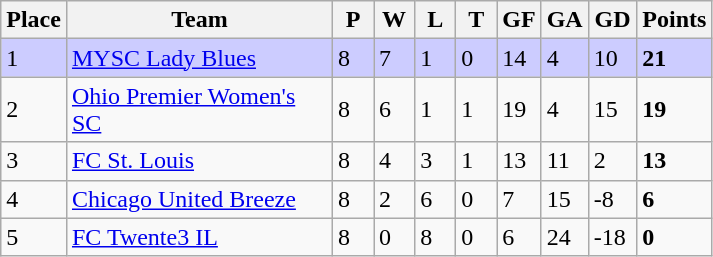<table class="wikitable">
<tr>
<th>Place</th>
<th width="170">Team</th>
<th width="20">P</th>
<th width="20">W</th>
<th width="20">L</th>
<th width="20">T</th>
<th width="20">GF</th>
<th width="20">GA</th>
<th width="25">GD</th>
<th>Points</th>
</tr>
<tr bgcolor=#ccccff>
<td>1</td>
<td><a href='#'>MYSC Lady Blues</a></td>
<td>8</td>
<td>7</td>
<td>1</td>
<td>0</td>
<td>14</td>
<td>4</td>
<td>10</td>
<td><strong>21</strong></td>
</tr>
<tr>
<td>2</td>
<td><a href='#'>Ohio Premier Women's SC</a></td>
<td>8</td>
<td>6</td>
<td>1</td>
<td>1</td>
<td>19</td>
<td>4</td>
<td>15</td>
<td><strong>19</strong></td>
</tr>
<tr>
<td>3</td>
<td><a href='#'>FC St. Louis</a></td>
<td>8</td>
<td>4</td>
<td>3</td>
<td>1</td>
<td>13</td>
<td>11</td>
<td>2</td>
<td><strong>13</strong></td>
</tr>
<tr>
<td>4</td>
<td><a href='#'>Chicago United Breeze</a></td>
<td>8</td>
<td>2</td>
<td>6</td>
<td>0</td>
<td>7</td>
<td>15</td>
<td>-8</td>
<td><strong>6</strong></td>
</tr>
<tr>
<td>5</td>
<td><a href='#'>FC Twente3 IL</a></td>
<td>8</td>
<td>0</td>
<td>8</td>
<td>0</td>
<td>6</td>
<td>24</td>
<td>-18</td>
<td><strong>0</strong></td>
</tr>
</table>
